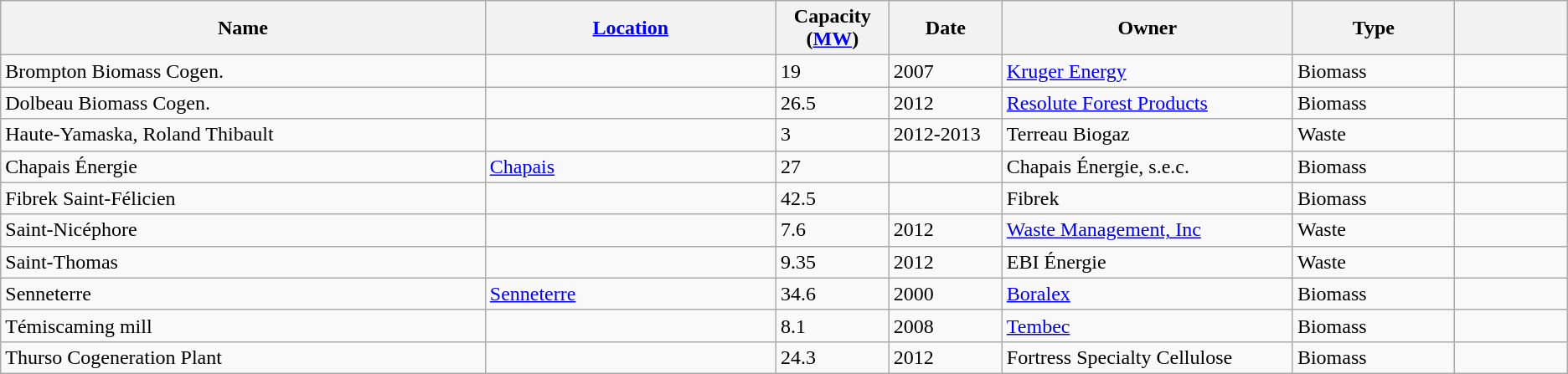<table class="wikitable sortable">
<tr>
<th width="30%">Name</th>
<th width="18%"><a href='#'>Location</a></th>
<th width="7%">Capacity (<a href='#'>MW</a>)</th>
<th width="7%">Date</th>
<th width="18%">Owner</th>
<th width="10%">Type</th>
<th width="7%"></th>
</tr>
<tr>
<td>Brompton Biomass Cogen.</td>
<td></td>
<td>19</td>
<td>2007</td>
<td><a href='#'>Kruger Energy</a></td>
<td>Biomass</td>
<td></td>
</tr>
<tr>
<td>Dolbeau Biomass Cogen.</td>
<td></td>
<td>26.5</td>
<td>2012</td>
<td><a href='#'>Resolute Forest Products</a></td>
<td>Biomass</td>
<td></td>
</tr>
<tr>
<td>Haute-Yamaska, Roland Thibault</td>
<td></td>
<td>3</td>
<td>2012-2013</td>
<td>Terreau Biogaz</td>
<td>Waste</td>
<td></td>
</tr>
<tr>
<td>Chapais Énergie</td>
<td><a href='#'>Chapais</a></td>
<td>27</td>
<td></td>
<td>Chapais Énergie, s.e.c.</td>
<td>Biomass</td>
<td></td>
</tr>
<tr>
<td>Fibrek Saint-Félicien</td>
<td></td>
<td>42.5</td>
<td></td>
<td>Fibrek</td>
<td>Biomass</td>
<td></td>
</tr>
<tr>
<td>Saint-Nicéphore</td>
<td></td>
<td>7.6</td>
<td>2012</td>
<td><a href='#'>Waste Management, Inc</a></td>
<td>Waste</td>
<td></td>
</tr>
<tr>
<td>Saint-Thomas</td>
<td></td>
<td>9.35</td>
<td>2012</td>
<td>EBI Énergie</td>
<td>Waste</td>
<td></td>
</tr>
<tr>
<td>Senneterre</td>
<td><a href='#'>Senneterre</a></td>
<td>34.6</td>
<td>2000</td>
<td><a href='#'>Boralex</a></td>
<td>Biomass</td>
<td></td>
</tr>
<tr>
<td>Témiscaming mill</td>
<td></td>
<td>8.1</td>
<td>2008</td>
<td><a href='#'>Tembec</a></td>
<td>Biomass</td>
<td></td>
</tr>
<tr>
<td>Thurso Cogeneration Plant</td>
<td></td>
<td>24.3</td>
<td>2012</td>
<td>Fortress Specialty Cellulose</td>
<td>Biomass</td>
<td></td>
</tr>
</table>
